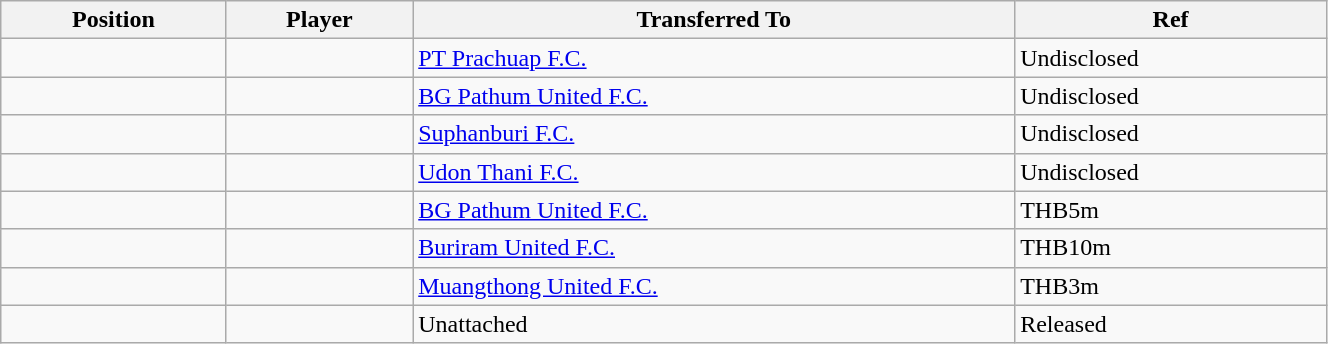<table class="wikitable sortable" style="width:70%; text-align:center; font-size:100%; text-align:left;">
<tr>
<th>Position</th>
<th>Player</th>
<th>Transferred To</th>
<th>Ref</th>
</tr>
<tr>
<td></td>
<td></td>
<td> <a href='#'>PT Prachuap F.C.</a></td>
<td>Undisclosed  </td>
</tr>
<tr>
<td></td>
<td></td>
<td> <a href='#'>BG Pathum United F.C.</a></td>
<td>Undisclosed  </td>
</tr>
<tr>
<td></td>
<td></td>
<td> <a href='#'>Suphanburi F.C.</a></td>
<td>Undisclosed  </td>
</tr>
<tr>
<td></td>
<td></td>
<td> <a href='#'>Udon Thani F.C.</a></td>
<td>Undisclosed  </td>
</tr>
<tr>
<td></td>
<td></td>
<td> <a href='#'>BG Pathum United F.C.</a></td>
<td>THB5m  </td>
</tr>
<tr>
<td></td>
<td></td>
<td> <a href='#'>Buriram United F.C.</a></td>
<td>THB10m  </td>
</tr>
<tr>
<td></td>
<td></td>
<td> <a href='#'>Muangthong United F.C.</a></td>
<td>THB3m  </td>
</tr>
<tr>
<td></td>
<td></td>
<td>Unattached</td>
<td>Released</td>
</tr>
</table>
